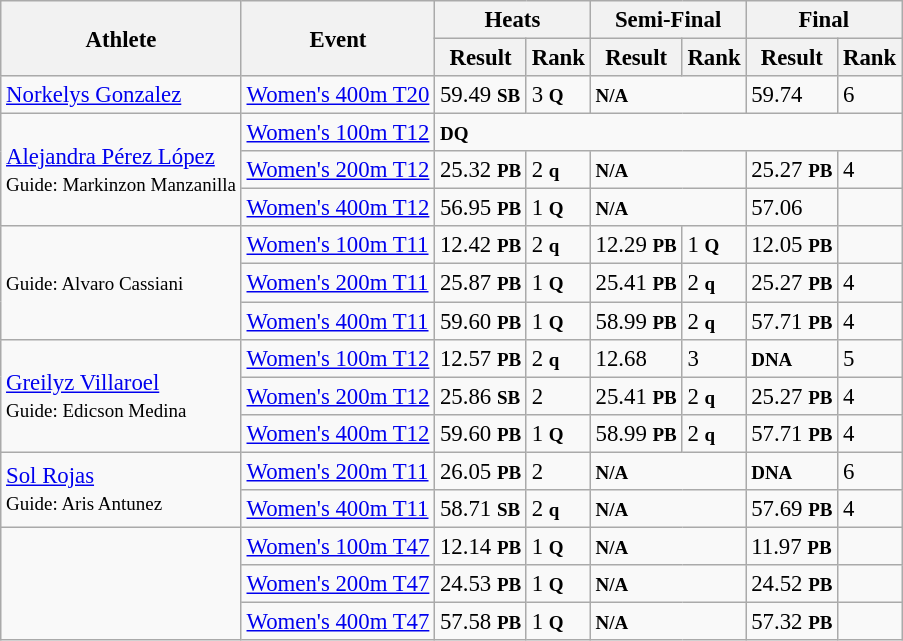<table class="wikitable" style="font-size:95%">
<tr>
<th rowspan="2">Athlete</th>
<th rowspan="2">Event</th>
<th colspan="2">Heats</th>
<th colspan="2">Semi-Final</th>
<th colspan="2">Final</th>
</tr>
<tr>
<th>Result</th>
<th>Rank</th>
<th>Result</th>
<th>Rank</th>
<th>Result</th>
<th>Rank</th>
</tr>
<tr>
<td><a href='#'>Norkelys Gonzalez</a></td>
<td><a href='#'>Women's 400m T20</a></td>
<td>59.49 <strong><small>SB</small></strong></td>
<td>3 <small><strong>Q</strong></small></td>
<td colspan="2"><small><strong>N/A</strong></small></td>
<td>59.74</td>
<td>6</td>
</tr>
<tr>
<td rowspan="3"><a href='#'>Alejandra Pérez López</a><br><small>Guide: Markinzon Manzanilla</small></td>
<td><a href='#'>Women's 100m T12</a></td>
<td colspan="6"><strong><small>DQ</small></strong></td>
</tr>
<tr>
<td><a href='#'>Women's 200m T12</a></td>
<td>25.32 <small><strong>PB</strong></small></td>
<td>2 <small><strong>q</strong></small></td>
<td colspan="2"><small><strong>N/A</strong></small></td>
<td>25.27 <small><strong>PB</strong></small></td>
<td>4</td>
</tr>
<tr>
<td><a href='#'>Women's 400m T12</a></td>
<td>56.95 <small><strong>PB</strong></small></td>
<td>1 <strong><small>Q</small></strong></td>
<td colspan="2"><small><strong>N/A</strong></small></td>
<td>57.06</td>
<td></td>
</tr>
<tr>
<td rowspan="3"><small>Guide: Alvaro Cassiani</small></td>
<td><a href='#'>Women's 100m T11</a></td>
<td>12.42 <small><strong>PB</strong></small></td>
<td>2 <small><strong>q</strong></small></td>
<td>12.29 <small><strong>PB</strong></small></td>
<td>1 <strong><small>Q</small></strong></td>
<td>12.05 <small><strong>PB</strong></small></td>
<td></td>
</tr>
<tr>
<td><a href='#'>Women's 200m T11</a></td>
<td>25.87 <small><strong>PB</strong></small></td>
<td>1 <strong><small>Q</small></strong></td>
<td>25.41 <small><strong>PB</strong></small></td>
<td>2 <strong><small>q</small></strong></td>
<td>25.27 <small><strong>PB</strong></small></td>
<td>4</td>
</tr>
<tr>
<td><a href='#'>Women's 400m T11</a></td>
<td>59.60 <small><strong>PB</strong></small></td>
<td>1 <strong><small>Q</small></strong></td>
<td>58.99 <small><strong>PB</strong></small></td>
<td>2 <strong><small>q</small></strong></td>
<td>57.71 <small><strong>PB</strong></small></td>
<td>4</td>
</tr>
<tr>
<td rowspan="3"><a href='#'>Greilyz Villaroel</a><br><small>Guide: Edicson Medina</small></td>
<td><a href='#'>Women's 100m T12</a></td>
<td>12.57 <small><strong>PB</strong></small></td>
<td>2 <small><strong>q</strong></small></td>
<td>12.68</td>
<td>3</td>
<td><abbr><strong><small>DNA</small></strong></abbr></td>
<td>5</td>
</tr>
<tr>
<td><a href='#'>Women's 200m T12</a></td>
<td>25.86 <small><strong>SB</strong></small></td>
<td>2</td>
<td>25.41 <small><strong>PB</strong></small></td>
<td>2 <strong><small>q</small></strong></td>
<td>25.27 <small><strong>PB</strong></small></td>
<td>4</td>
</tr>
<tr>
<td><a href='#'>Women's 400m T12</a></td>
<td>59.60 <small><strong>PB</strong></small></td>
<td>1 <strong><small>Q</small></strong></td>
<td>58.99 <small><strong>PB</strong></small></td>
<td>2 <strong><small>q</small></strong></td>
<td>57.71 <small><strong>PB</strong></small></td>
<td>4</td>
</tr>
<tr>
<td rowspan="2"><a href='#'>Sol Rojas</a><br><small>Guide: Aris Antunez</small></td>
<td><a href='#'>Women's 200m T11</a></td>
<td>26.05 <small><strong>PB</strong></small></td>
<td>2</td>
<td colspan="2"><small><strong>N/A</strong></small></td>
<td><abbr><strong><small>DNA</small></strong></abbr></td>
<td>6</td>
</tr>
<tr>
<td><a href='#'>Women's 400m T11</a></td>
<td>58.71 <small><strong>SB</strong></small></td>
<td>2 <strong><small>q</small></strong></td>
<td colspan="2"><small><strong>N/A</strong></small></td>
<td>57.69 <small><strong>PB</strong></small></td>
<td>4</td>
</tr>
<tr>
<td rowspan="3"></td>
<td><a href='#'>Women's 100m T47</a></td>
<td>12.14 <small><strong>PB</strong></small></td>
<td>1 <strong><small>Q</small></strong></td>
<td colspan="2"><small><strong>N/A</strong></small></td>
<td>11.97 <small><strong>PB</strong></small></td>
<td></td>
</tr>
<tr>
<td><a href='#'>Women's 200m T47</a></td>
<td>24.53 <small><strong>PB</strong></small></td>
<td>1 <strong><small>Q</small></strong></td>
<td colspan="2"><small><strong>N/A</strong></small></td>
<td>24.52 <small><strong>PB</strong></small></td>
<td></td>
</tr>
<tr>
<td><a href='#'>Women's 400m T47</a></td>
<td>57.58 <small><strong>PB</strong></small></td>
<td>1 <strong><small>Q</small></strong></td>
<td colspan="2"><small><strong>N/A</strong></small></td>
<td>57.32 <small><strong>PB</strong></small></td>
<td></td>
</tr>
</table>
